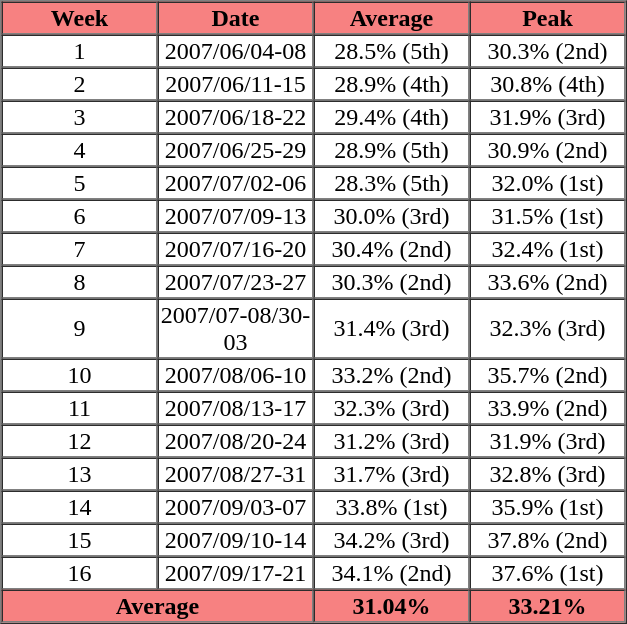<table border="1" cellpadding="1" cellspacing="0">
<tr>
<th width=100 bgcolor="#F78181">Week</th>
<th width=100 bgcolor="#F78181">Date</th>
<th width=100 bgcolor="#F78181">Average</th>
<th width=100 bgcolor="#F78181">Peak</th>
</tr>
<tr align="center">
<td>1</td>
<td>2007/06/04-08</td>
<td>28.5% (5th)</td>
<td>30.3% (2nd)</td>
</tr>
<tr align="center">
<td>2</td>
<td>2007/06/11-15</td>
<td>28.9% (4th)</td>
<td>30.8% (4th)</td>
</tr>
<tr align="center">
<td>3</td>
<td>2007/06/18-22</td>
<td>29.4% (4th)</td>
<td>31.9% (3rd)</td>
</tr>
<tr align="center">
<td>4</td>
<td>2007/06/25-29</td>
<td>28.9% (5th)</td>
<td>30.9% (2nd)</td>
</tr>
<tr align="center">
<td>5</td>
<td>2007/07/02-06</td>
<td>28.3% (5th)</td>
<td>32.0% (1st)</td>
</tr>
<tr align="center">
<td>6</td>
<td>2007/07/09-13</td>
<td>30.0% (3rd)</td>
<td>31.5% (1st)</td>
</tr>
<tr align="center">
<td>7</td>
<td>2007/07/16-20</td>
<td>30.4% (2nd)</td>
<td>32.4% (1st)</td>
</tr>
<tr align="center">
<td>8</td>
<td>2007/07/23-27</td>
<td>30.3% (2nd)</td>
<td>33.6% (2nd)</td>
</tr>
<tr align="center">
<td>9</td>
<td>2007/07-08/30-03</td>
<td>31.4% (3rd)</td>
<td>32.3% (3rd)</td>
</tr>
<tr align="center">
<td>10</td>
<td>2007/08/06-10</td>
<td>33.2% (2nd)</td>
<td>35.7% (2nd)</td>
</tr>
<tr align="center">
<td>11</td>
<td>2007/08/13-17</td>
<td>32.3% (3rd)</td>
<td>33.9% (2nd)</td>
</tr>
<tr align="center">
<td>12</td>
<td>2007/08/20-24</td>
<td>31.2% (3rd)</td>
<td>31.9% (3rd)</td>
</tr>
<tr align="center">
<td>13</td>
<td>2007/08/27-31</td>
<td>31.7% (3rd)</td>
<td>32.8% (3rd)</td>
</tr>
<tr align="center">
<td>14</td>
<td>2007/09/03-07</td>
<td>33.8% (1st)</td>
<td>35.9% (1st)</td>
</tr>
<tr align="center">
<td>15</td>
<td>2007/09/10-14</td>
<td>34.2% (3rd)</td>
<td>37.8% (2nd)</td>
</tr>
<tr align="center">
<td>16</td>
<td>2007/09/17-21</td>
<td>34.1% (2nd)</td>
<td>37.6% (1st)</td>
</tr>
<tr align="center" style="background:#F78181;">
<th colspan="2">Average</th>
<th>31.04%</th>
<th>33.21%</th>
</tr>
</table>
